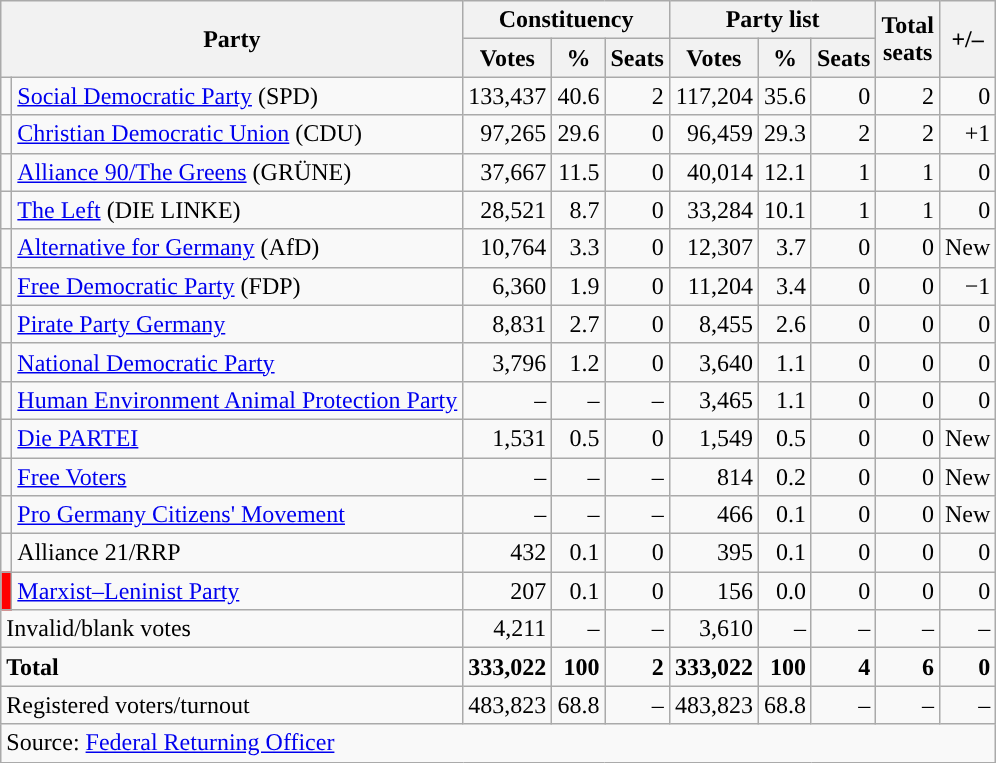<table class="wikitable" style="text-align:right">
<tr>
<th colspan="2" rowspan="2">Party</th>
<th colspan="3">Constituency</th>
<th colspan="3">Party list</th>
<th rowspan="2">Total<br>seats</th>
<th rowspan="2">+/–</th>
</tr>
<tr>
<th>Votes</th>
<th>%</th>
<th>Seats</th>
<th>Votes</th>
<th>%</th>
<th>Seats</th>
</tr>
<tr>
<td></td>
<td align="left"><a href='#'>Social Democratic Party</a> (SPD)</td>
<td>133,437</td>
<td>40.6</td>
<td>2</td>
<td>117,204</td>
<td>35.6</td>
<td>0</td>
<td>2</td>
<td>0</td>
</tr>
<tr>
<td></td>
<td align="left"><a href='#'>Christian Democratic Union</a> (CDU)</td>
<td>97,265</td>
<td>29.6</td>
<td>0</td>
<td>96,459</td>
<td>29.3</td>
<td>2</td>
<td>2</td>
<td>+1</td>
</tr>
<tr>
<td></td>
<td align="left"><a href='#'>Alliance 90/The Greens</a> (GRÜNE)</td>
<td>37,667</td>
<td>11.5</td>
<td>0</td>
<td>40,014</td>
<td>12.1</td>
<td>1</td>
<td>1</td>
<td>0</td>
</tr>
<tr>
<td></td>
<td align="left"><a href='#'>The Left</a> (DIE LINKE)</td>
<td>28,521</td>
<td>8.7</td>
<td>0</td>
<td>33,284</td>
<td>10.1</td>
<td>1</td>
<td>1</td>
<td>0</td>
</tr>
<tr>
<td></td>
<td align="left"><a href='#'>Alternative for Germany</a> (AfD)</td>
<td>10,764</td>
<td>3.3</td>
<td>0</td>
<td>12,307</td>
<td>3.7</td>
<td>0</td>
<td>0</td>
<td>New</td>
</tr>
<tr>
<td></td>
<td align="left"><a href='#'>Free Democratic Party</a> (FDP)</td>
<td>6,360</td>
<td>1.9</td>
<td>0</td>
<td>11,204</td>
<td>3.4</td>
<td>0</td>
<td>0</td>
<td>−1</td>
</tr>
<tr>
<td style="background-color:"></td>
<td align="left"><a href='#'>Pirate Party Germany</a></td>
<td>8,831</td>
<td>2.7</td>
<td>0</td>
<td>8,455</td>
<td>2.6</td>
<td>0</td>
<td>0</td>
<td>0</td>
</tr>
<tr>
<td style="background-color:"></td>
<td align="left"><a href='#'>National Democratic Party</a></td>
<td>3,796</td>
<td>1.2</td>
<td>0</td>
<td>3,640</td>
<td>1.1</td>
<td>0</td>
<td>0</td>
<td>0</td>
</tr>
<tr>
<td style="background-color:"></td>
<td align="left"><a href='#'>Human Environment Animal Protection Party</a></td>
<td>–</td>
<td>–</td>
<td>–</td>
<td>3,465</td>
<td>1.1</td>
<td>0</td>
<td>0</td>
<td>0</td>
</tr>
<tr>
<td style="background-color:"></td>
<td align="left"><a href='#'>Die PARTEI</a></td>
<td>1,531</td>
<td>0.5</td>
<td>0</td>
<td>1,549</td>
<td>0.5</td>
<td>0</td>
<td>0</td>
<td>New</td>
</tr>
<tr>
<td style="background-color:"></td>
<td align="left"><a href='#'>Free Voters</a></td>
<td>–</td>
<td>–</td>
<td>–</td>
<td>814</td>
<td>0.2</td>
<td>0</td>
<td>0</td>
<td>New</td>
</tr>
<tr>
<td></td>
<td align="left"><a href='#'>Pro Germany Citizens' Movement</a></td>
<td>–</td>
<td>–</td>
<td>–</td>
<td>466</td>
<td>0.1</td>
<td>0</td>
<td>0</td>
<td>New</td>
</tr>
<tr>
<td></td>
<td align="left">Alliance 21/RRP</td>
<td>432</td>
<td>0.1</td>
<td>0</td>
<td>395</td>
<td>0.1</td>
<td>0</td>
<td>0</td>
<td>0</td>
</tr>
<tr>
<td style="background-color:red"></td>
<td align="left"><a href='#'>Marxist–Leninist Party</a></td>
<td>207</td>
<td>0.1</td>
<td>0</td>
<td>156</td>
<td>0.0</td>
<td>0</td>
<td>0</td>
<td>0</td>
</tr>
<tr>
<td colspan="2" align="left">Invalid/blank votes</td>
<td>4,211</td>
<td>–</td>
<td>–</td>
<td>3,610</td>
<td>–</td>
<td>–</td>
<td>–</td>
<td>–</td>
</tr>
<tr>
<td colspan="2" align="left"><strong>Total</strong></td>
<td><strong>333,022</strong></td>
<td><strong>100</strong></td>
<td><strong>2</strong></td>
<td><strong>333,022</strong></td>
<td><strong>100</strong></td>
<td><strong>4</strong></td>
<td><strong>6</strong></td>
<td><strong>0</strong></td>
</tr>
<tr>
<td colspan="2" align="left">Registered voters/turnout</td>
<td>483,823</td>
<td>68.8</td>
<td>–</td>
<td>483,823</td>
<td>68.8</td>
<td>–</td>
<td>–</td>
<td>–</td>
</tr>
<tr>
<td colspan="10" align="left">Source: <a href='#'>Federal Returning Officer</a></td>
</tr>
</table>
